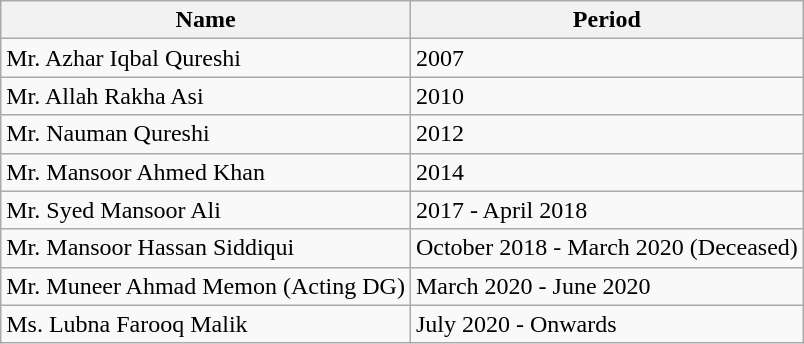<table class="wikitable">
<tr>
<th>Name</th>
<th>Period</th>
</tr>
<tr>
<td>Mr. Azhar Iqbal Qureshi</td>
<td>2007</td>
</tr>
<tr>
<td>Mr. Allah Rakha Asi</td>
<td>2010</td>
</tr>
<tr>
<td>Mr. Nauman Qureshi</td>
<td>2012</td>
</tr>
<tr>
<td>Mr. Mansoor Ahmed Khan</td>
<td>2014</td>
</tr>
<tr>
<td>Mr. Syed Mansoor Ali</td>
<td>2017 - April 2018</td>
</tr>
<tr>
<td>Mr. Mansoor Hassan Siddiqui</td>
<td>October 2018 - March 2020 (Deceased)</td>
</tr>
<tr>
<td>Mr. Muneer Ahmad Memon (Acting DG)</td>
<td>March 2020 - June 2020</td>
</tr>
<tr>
<td>Ms. Lubna Farooq Malik</td>
<td>July 2020 - Onwards</td>
</tr>
</table>
